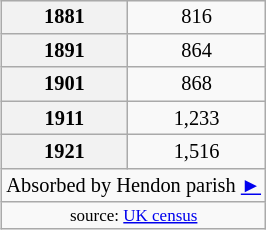<table class="wikitable" align="right" style=font-size:85%;margin-left:10px;>
<tr>
<th style="text-align:center;">1881</th>
<td style="text-align:center;">816</td>
</tr>
<tr>
<th style="text-align:center;">1891</th>
<td style="text-align:center;">864</td>
</tr>
<tr>
<th style="text-align:center;">1901</th>
<td style="text-align:center;">868</td>
</tr>
<tr>
<th style="text-align:center;">1911</th>
<td style="text-align:center;">1,233</td>
</tr>
<tr>
<th style="text-align:center;">1921</th>
<td style="text-align:center;">1,516</td>
</tr>
<tr>
<td colspan=2>Absorbed by Hendon parish <a href='#'>►</a></td>
</tr>
<tr>
<td colspan="2" style="font-size:smaller; text-align:center;">source: <a href='#'>UK census</a></td>
</tr>
</table>
